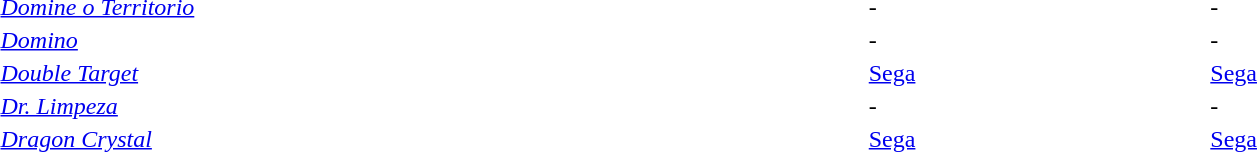<table style="width:100%;">
<tr>
<td style="width:46%;"><em><a href='#'>Domine o Territorio</a></em></td>
<td style="width:18%;">-</td>
<td style="width:18%;">-</td>
<td style="width:18%;"></td>
</tr>
<tr>
<td><em><a href='#'>Domino</a></em></td>
<td>-</td>
<td>-</td>
<td></td>
</tr>
<tr>
<td><em><a href='#'>Double Target</a></em></td>
<td><a href='#'>Sega</a></td>
<td><a href='#'>Sega</a></td>
<td></td>
</tr>
<tr>
<td><em><a href='#'>Dr. Limpeza</a></em></td>
<td>-</td>
<td>-</td>
<td></td>
</tr>
<tr>
<td><em><a href='#'>Dragon Crystal</a></em></td>
<td><a href='#'>Sega</a></td>
<td><a href='#'>Sega</a></td>
<td></td>
</tr>
</table>
